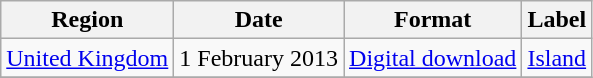<table class=wikitable>
<tr>
<th>Region</th>
<th>Date</th>
<th>Format</th>
<th>Label</th>
</tr>
<tr>
<td><a href='#'>United Kingdom</a></td>
<td>1 February 2013</td>
<td><a href='#'>Digital download</a></td>
<td><a href='#'>Island</a></td>
</tr>
<tr>
</tr>
</table>
